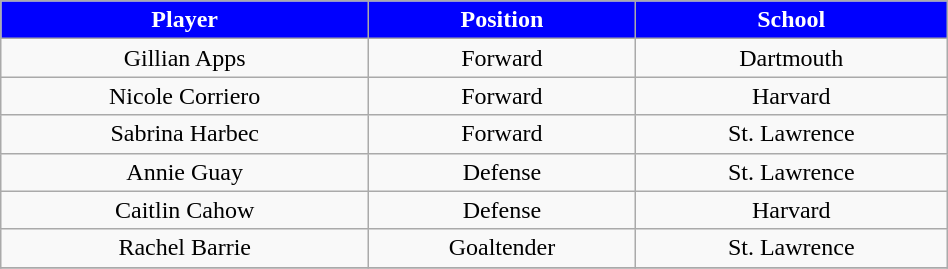<table class="wikitable" width="50%">
<tr align="center"  style=" background:blue; color:#FFFFFF;">
<td><strong>Player</strong></td>
<td><strong>Position</strong></td>
<td><strong>School</strong></td>
</tr>
<tr align="center" bgcolor="">
<td>Gillian Apps</td>
<td>Forward</td>
<td>Dartmouth</td>
</tr>
<tr align="center" bgcolor="">
<td>Nicole Corriero</td>
<td>Forward</td>
<td>Harvard</td>
</tr>
<tr align="center" bgcolor="">
<td>Sabrina Harbec</td>
<td>Forward</td>
<td>St. Lawrence</td>
</tr>
<tr align="center" bgcolor="">
<td>Annie Guay</td>
<td>Defense</td>
<td>St. Lawrence</td>
</tr>
<tr align="center" bgcolor="">
<td>Caitlin Cahow</td>
<td>Defense</td>
<td>Harvard</td>
</tr>
<tr align="center" bgcolor="">
<td>Rachel Barrie</td>
<td>Goaltender</td>
<td>St. Lawrence</td>
</tr>
<tr align="center" bgcolor="">
</tr>
</table>
